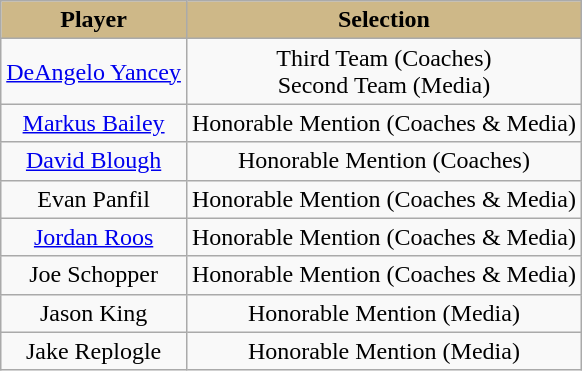<table class="wikitable sortable sortable" style="text-align: center">
<tr align=center>
<th style="background: #CEB888; color: #000000">Player</th>
<th style="background: #CEB888; color: #000000">Selection</th>
</tr>
<tr>
<td><a href='#'>DeAngelo Yancey</a></td>
<td>Third Team (Coaches)<br>Second Team (Media)</td>
</tr>
<tr>
<td><a href='#'>Markus Bailey</a></td>
<td>Honorable Mention (Coaches & Media)</td>
</tr>
<tr>
<td><a href='#'>David Blough</a></td>
<td>Honorable Mention (Coaches)</td>
</tr>
<tr>
<td>Evan Panfil</td>
<td>Honorable Mention (Coaches & Media)</td>
</tr>
<tr>
<td><a href='#'>Jordan Roos</a></td>
<td>Honorable Mention (Coaches & Media)</td>
</tr>
<tr>
<td>Joe Schopper</td>
<td>Honorable Mention (Coaches & Media)</td>
</tr>
<tr>
<td>Jason King</td>
<td>Honorable Mention (Media)</td>
</tr>
<tr>
<td>Jake Replogle</td>
<td>Honorable Mention (Media)</td>
</tr>
</table>
